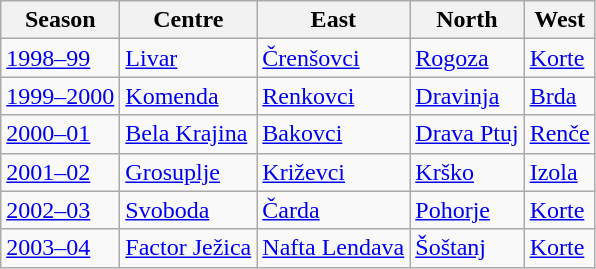<table class="wikitable">
<tr>
<th>Season</th>
<th>Centre</th>
<th>East</th>
<th>North</th>
<th>West</th>
</tr>
<tr>
<td><a href='#'>1998–99</a></td>
<td><a href='#'>Livar</a></td>
<td><a href='#'>Črenšovci</a></td>
<td><a href='#'>Rogoza</a></td>
<td><a href='#'>Korte</a></td>
</tr>
<tr>
<td><a href='#'>1999–2000</a></td>
<td><a href='#'>Komenda</a></td>
<td><a href='#'>Renkovci</a></td>
<td><a href='#'>Dravinja</a></td>
<td><a href='#'>Brda</a></td>
</tr>
<tr>
<td><a href='#'>2000–01</a></td>
<td><a href='#'>Bela Krajina</a></td>
<td><a href='#'>Bakovci</a></td>
<td><a href='#'>Drava Ptuj</a></td>
<td><a href='#'>Renče</a></td>
</tr>
<tr>
<td><a href='#'>2001–02</a></td>
<td><a href='#'>Grosuplje</a></td>
<td><a href='#'>Križevci</a></td>
<td><a href='#'>Krško</a></td>
<td><a href='#'>Izola</a></td>
</tr>
<tr>
<td><a href='#'>2002–03</a></td>
<td><a href='#'>Svoboda</a></td>
<td><a href='#'>Čarda</a></td>
<td><a href='#'>Pohorje</a></td>
<td><a href='#'>Korte</a></td>
</tr>
<tr>
<td><a href='#'>2003–04</a></td>
<td><a href='#'>Factor Ježica</a></td>
<td><a href='#'>Nafta Lendava</a></td>
<td><a href='#'>Šoštanj</a></td>
<td><a href='#'>Korte</a></td>
</tr>
</table>
